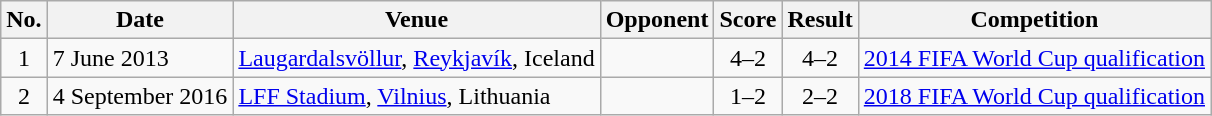<table class="wikitable sortable">
<tr>
<th scope="col">No.</th>
<th scope="col">Date</th>
<th scope="col">Venue</th>
<th scope="col">Opponent</th>
<th scope="col">Score</th>
<th scope="col">Result</th>
<th scope="col">Competition</th>
</tr>
<tr>
<td align=center>1</td>
<td>7 June 2013</td>
<td><a href='#'>Laugardalsvöllur</a>, <a href='#'>Reykjavík</a>, Iceland</td>
<td></td>
<td align=center>4–2</td>
<td align=center>4–2</td>
<td><a href='#'>2014 FIFA World Cup qualification</a></td>
</tr>
<tr>
<td align=center>2</td>
<td>4 September 2016</td>
<td><a href='#'>LFF Stadium</a>, <a href='#'>Vilnius</a>, Lithuania</td>
<td></td>
<td align=center>1–2</td>
<td align=center>2–2</td>
<td><a href='#'>2018 FIFA World Cup qualification</a></td>
</tr>
</table>
